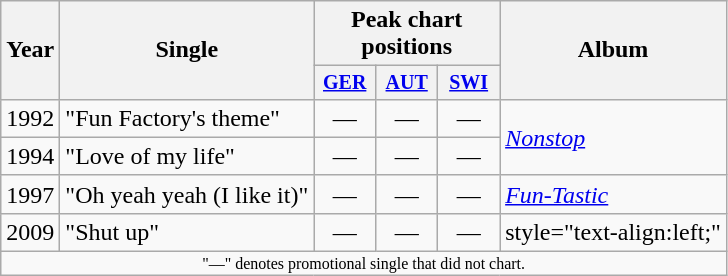<table class="wikitable" style="text-align:center;">
<tr>
<th rowspan="2">Year</th>
<th rowspan="2">Single</th>
<th colspan="3">Peak chart positions</th>
<th rowspan="2">Album</th>
</tr>
<tr style="font-size:smaller;">
<th style="width:35px;"><a href='#'>GER</a><br></th>
<th style="width:35px;"><a href='#'>AUT</a></th>
<th style="width:35px;"><a href='#'>SWI</a></th>
</tr>
<tr>
<td>1992</td>
<td style="text-align:left;">"Fun Factory's theme"</td>
<td>—</td>
<td>—</td>
<td>—</td>
<td style="text-align:left;" rowspan="2"><em><a href='#'>Nonstop</a></em></td>
</tr>
<tr>
<td>1994</td>
<td style="text-align:left;">"Love of my life"</td>
<td>—</td>
<td>—</td>
<td>—</td>
</tr>
<tr>
<td>1997</td>
<td style="text-align:left;">"Oh yeah yeah (I like it)"</td>
<td>—</td>
<td>—</td>
<td>—</td>
<td style="text-align:left;"><em><a href='#'>Fun-Tastic</a></em></td>
</tr>
<tr>
<td>2009</td>
<td style="text-align:left;">"Shut up"</td>
<td>—</td>
<td>—</td>
<td>—</td>
<td>style="text-align:left;" </td>
</tr>
<tr>
<td colspan="15" style="font-size:8pt">"—" denotes promotional single that did not chart.</td>
</tr>
</table>
